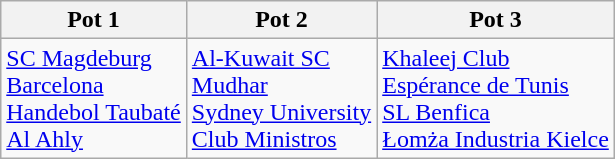<table class="wikitable">
<tr>
<th>Pot 1</th>
<th>Pot 2</th>
<th>Pot 3</th>
</tr>
<tr>
<td style="vertical-align: top;"> <a href='#'>SC Magdeburg</a><br> <a href='#'>Barcelona</a><br> <a href='#'>Handebol Taubaté</a><br> <a href='#'>Al Ahly</a></td>
<td style="vertical-align: top;"> <a href='#'>Al-Kuwait SC</a><br> <a href='#'>Mudhar</a><br> <a href='#'>Sydney University</a><br> <a href='#'>Club Ministros</a></td>
<td style="vertical-align: top;"> <a href='#'>Khaleej Club</a><br> <a href='#'>Espérance de Tunis</a><br> <a href='#'>SL Benfica</a><br> <a href='#'>Łomża Industria Kielce</a></td>
</tr>
</table>
